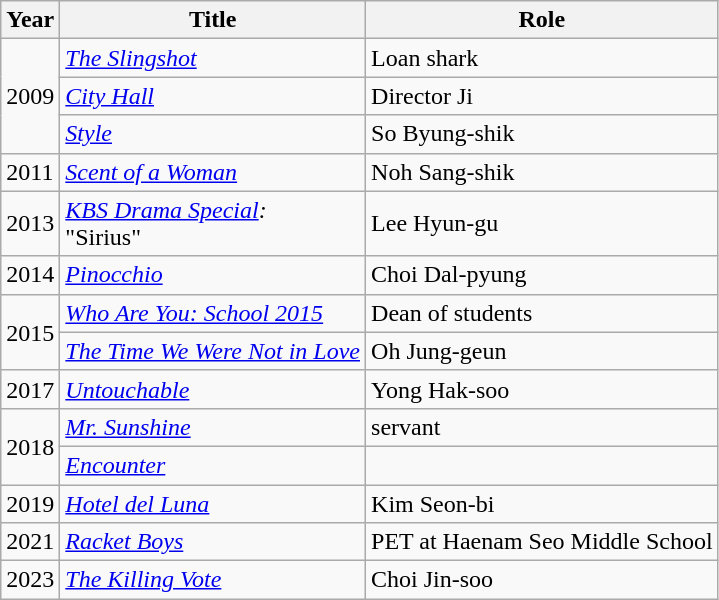<table class="wikitable sortable">
<tr>
<th>Year</th>
<th>Title</th>
<th>Role</th>
</tr>
<tr>
<td rowspan=3>2009</td>
<td><em><a href='#'>The Slingshot</a></em></td>
<td>Loan shark</td>
</tr>
<tr>
<td><em><a href='#'>City Hall</a></em></td>
<td>Director Ji</td>
</tr>
<tr>
<td><em><a href='#'>Style</a></em></td>
<td>So Byung-shik</td>
</tr>
<tr>
<td>2011</td>
<td><em><a href='#'>Scent of a Woman</a></em></td>
<td>Noh Sang-shik</td>
</tr>
<tr>
<td>2013</td>
<td><em><a href='#'>KBS Drama Special</a>:</em><br> "Sirius"</td>
<td>Lee Hyun-gu</td>
</tr>
<tr>
<td>2014</td>
<td><em><a href='#'>Pinocchio</a></em></td>
<td>Choi Dal-pyung</td>
</tr>
<tr>
<td rowspan=2>2015</td>
<td><em><a href='#'>Who Are You: School 2015</a></em></td>
<td>Dean of students</td>
</tr>
<tr>
<td><em><a href='#'>The Time We Were Not in Love</a></em></td>
<td>Oh Jung-geun</td>
</tr>
<tr>
<td>2017</td>
<td><em><a href='#'>Untouchable</a></em></td>
<td>Yong Hak-soo</td>
</tr>
<tr>
<td rowspan=2>2018</td>
<td><em><a href='#'>Mr. Sunshine</a></em></td>
<td>servant</td>
</tr>
<tr>
<td><em><a href='#'>Encounter</a></em></td>
<td></td>
</tr>
<tr>
<td>2019</td>
<td><em><a href='#'>Hotel del Luna</a></em></td>
<td>Kim Seon-bi</td>
</tr>
<tr>
<td>2021</td>
<td><em><a href='#'>Racket Boys</a></em></td>
<td>PET at Haenam Seo Middle School</td>
</tr>
<tr>
<td>2023</td>
<td><em><a href='#'>The Killing Vote</a></em></td>
<td>Choi Jin-soo</td>
</tr>
</table>
